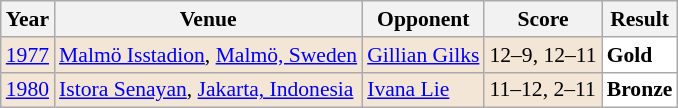<table class="sortable wikitable" style="font-size: 90%;">
<tr>
<th>Year</th>
<th>Venue</th>
<th>Opponent</th>
<th>Score</th>
<th>Result</th>
</tr>
<tr style="background:#F3E6D7">
<td align="center"><a href='#'>1977</a></td>
<td align="left"><a href='#'>Malmö Isstadion</a>, <a href='#'>Malmö, Sweden</a></td>
<td align="left"> <a href='#'>Gillian Gilks</a></td>
<td align="left">12–9, 12–11</td>
<td style="text-align:left; background:white"> <strong>Gold</strong></td>
</tr>
<tr style="background:#F3E6D7">
<td align="center"><a href='#'>1980</a></td>
<td align="left"><a href='#'>Istora Senayan</a>, <a href='#'>Jakarta, Indonesia</a></td>
<td align="left"> <a href='#'>Ivana Lie</a></td>
<td align="left">11–12, 2–11</td>
<td style="text-align:left; background:white"> <strong>Bronze</strong></td>
</tr>
</table>
